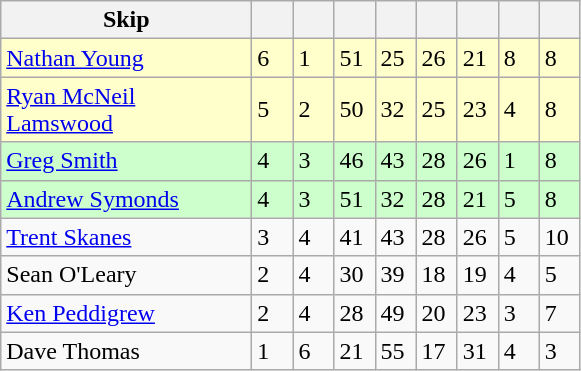<table class=wikitable>
<tr>
<th width=160>Skip</th>
<th width=20></th>
<th width=20></th>
<th width=20></th>
<th width=20></th>
<th width=20></th>
<th width=20></th>
<th width=20></th>
<th width=20></th>
</tr>
<tr bgcolor=#ffffcc>
<td><a href='#'>Nathan Young</a></td>
<td>6</td>
<td>1</td>
<td>51</td>
<td>25</td>
<td>26</td>
<td>21</td>
<td>8</td>
<td>8</td>
</tr>
<tr bgcolor=#ffffcc>
<td><a href='#'>Ryan McNeil Lamswood</a></td>
<td>5</td>
<td>2</td>
<td>50</td>
<td>32</td>
<td>25</td>
<td>23</td>
<td>4</td>
<td>8</td>
</tr>
<tr bgcolor=#ccffcc>
<td><a href='#'>Greg Smith</a></td>
<td>4</td>
<td>3</td>
<td>46</td>
<td>43</td>
<td>28</td>
<td>26</td>
<td>1</td>
<td>8</td>
</tr>
<tr bgcolor=#ccffcc>
<td><a href='#'>Andrew Symonds</a></td>
<td>4</td>
<td>3</td>
<td>51</td>
<td>32</td>
<td>28</td>
<td>21</td>
<td>5</td>
<td>8</td>
</tr>
<tr>
<td><a href='#'>Trent Skanes</a></td>
<td>3</td>
<td>4</td>
<td>41</td>
<td>43</td>
<td>28</td>
<td>26</td>
<td>5</td>
<td>10</td>
</tr>
<tr>
<td>Sean O'Leary</td>
<td>2</td>
<td>4</td>
<td>30</td>
<td>39</td>
<td>18</td>
<td>19</td>
<td>4</td>
<td>5</td>
</tr>
<tr>
<td><a href='#'>Ken Peddigrew</a></td>
<td>2</td>
<td>4</td>
<td>28</td>
<td>49</td>
<td>20</td>
<td>23</td>
<td>3</td>
<td>7</td>
</tr>
<tr>
<td>Dave Thomas</td>
<td>1</td>
<td>6</td>
<td>21</td>
<td>55</td>
<td>17</td>
<td>31</td>
<td>4</td>
<td>3</td>
</tr>
</table>
